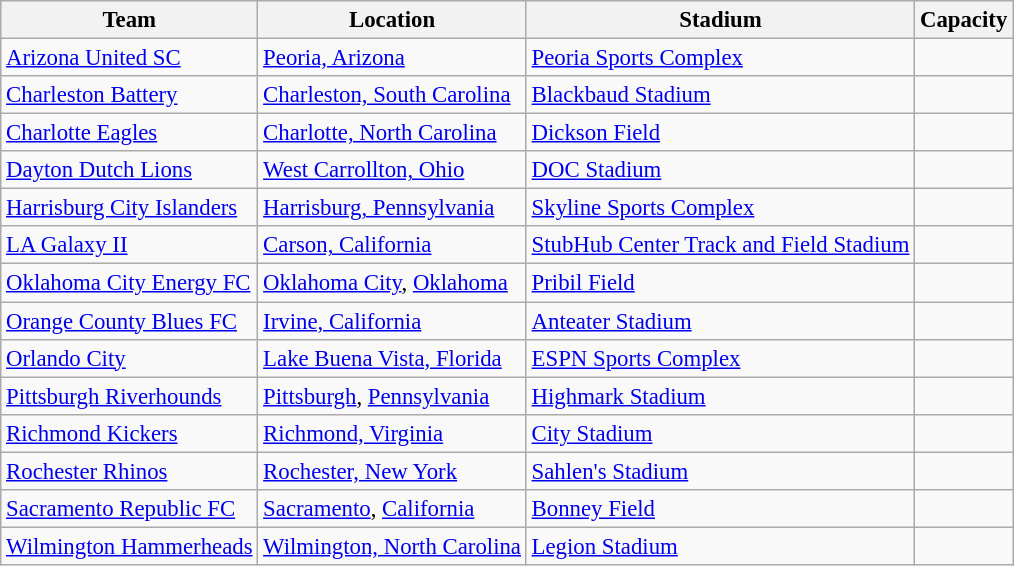<table class="wikitable sortable" border="1" style="font-size:95%;">
<tr>
<th>Team</th>
<th>Location</th>
<th>Stadium</th>
<th>Capacity</th>
</tr>
<tr>
<td><a href='#'>Arizona United SC</a></td>
<td><a href='#'>Peoria, Arizona</a></td>
<td><a href='#'>Peoria Sports Complex</a></td>
<td style="text-align:center;"></td>
</tr>
<tr>
<td><a href='#'>Charleston Battery</a></td>
<td><a href='#'>Charleston, South Carolina</a></td>
<td><a href='#'>Blackbaud Stadium</a></td>
<td style="text-align:center;"></td>
</tr>
<tr>
<td><a href='#'>Charlotte Eagles</a></td>
<td><a href='#'>Charlotte, North Carolina</a></td>
<td><a href='#'>Dickson Field</a></td>
<td style="text-align:center;"></td>
</tr>
<tr>
<td><a href='#'>Dayton Dutch Lions</a></td>
<td><a href='#'>West Carrollton, Ohio</a></td>
<td><a href='#'>DOC Stadium</a></td>
<td style="text-align:center;"></td>
</tr>
<tr>
<td><a href='#'>Harrisburg City Islanders</a></td>
<td><a href='#'>Harrisburg, Pennsylvania</a></td>
<td><a href='#'>Skyline Sports Complex</a></td>
<td style="text-align:center;"></td>
</tr>
<tr>
<td><a href='#'>LA Galaxy II</a></td>
<td><a href='#'>Carson, California</a></td>
<td><a href='#'>StubHub Center Track and Field Stadium</a></td>
<td style="text-align:center;"></td>
</tr>
<tr>
<td><a href='#'>Oklahoma City Energy FC</a></td>
<td><a href='#'>Oklahoma City</a>, <a href='#'>Oklahoma</a></td>
<td><a href='#'>Pribil Field</a></td>
<td style="text-align:center;"></td>
</tr>
<tr>
<td><a href='#'>Orange County Blues FC</a></td>
<td><a href='#'>Irvine, California</a></td>
<td><a href='#'>Anteater Stadium</a></td>
<td style="text-align:center;"></td>
</tr>
<tr>
<td><a href='#'>Orlando City</a></td>
<td><a href='#'>Lake Buena Vista, Florida</a></td>
<td><a href='#'>ESPN Sports Complex</a></td>
<td style="text-align:center;"></td>
</tr>
<tr>
<td><a href='#'>Pittsburgh Riverhounds</a></td>
<td><a href='#'>Pittsburgh</a>, <a href='#'>Pennsylvania</a></td>
<td><a href='#'>Highmark Stadium</a></td>
<td style="text-align:center;"></td>
</tr>
<tr>
<td><a href='#'>Richmond Kickers</a></td>
<td><a href='#'>Richmond, Virginia</a></td>
<td><a href='#'>City Stadium</a></td>
<td style="text-align:center;"></td>
</tr>
<tr>
<td><a href='#'>Rochester Rhinos</a></td>
<td><a href='#'>Rochester, New York</a></td>
<td><a href='#'>Sahlen's Stadium</a></td>
<td style="text-align:center;"></td>
</tr>
<tr>
<td><a href='#'>Sacramento Republic FC</a></td>
<td><a href='#'>Sacramento</a>, <a href='#'>California</a></td>
<td><a href='#'>Bonney Field</a></td>
<td style="text-align:center;"></td>
</tr>
<tr>
<td><a href='#'>Wilmington Hammerheads</a></td>
<td><a href='#'>Wilmington, North Carolina</a></td>
<td><a href='#'>Legion Stadium</a></td>
<td style="text-align:center;"></td>
</tr>
</table>
